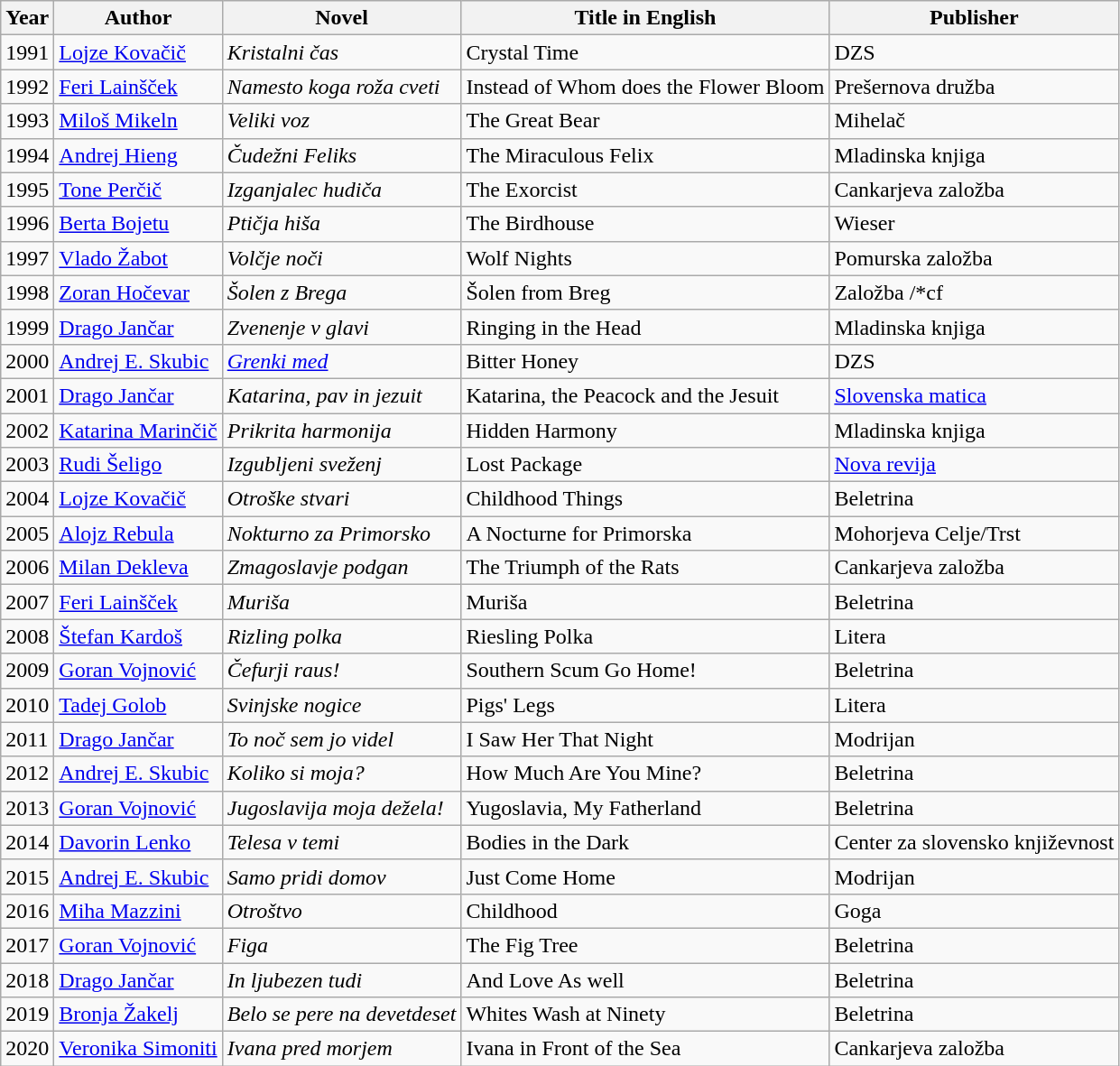<table class="wikitable sortable">
<tr>
<th>Year</th>
<th>Author</th>
<th>Novel</th>
<th>Title in English</th>
<th>Publisher</th>
</tr>
<tr>
<td>1991</td>
<td><a href='#'>Lojze Kovačič</a></td>
<td><em>Kristalni čas</em></td>
<td>Crystal Time</td>
<td>DZS</td>
</tr>
<tr>
<td>1992</td>
<td><a href='#'>Feri Lainšček</a></td>
<td><em>Namesto koga roža cveti</em></td>
<td>Instead of Whom does the Flower Bloom</td>
<td>Prešernova družba</td>
</tr>
<tr>
<td>1993</td>
<td><a href='#'>Miloš Mikeln</a></td>
<td><em>Veliki voz</em></td>
<td>The Great Bear</td>
<td>Mihelač</td>
</tr>
<tr>
<td>1994</td>
<td><a href='#'>Andrej Hieng</a></td>
<td><em>Čudežni Feliks</em></td>
<td>The Miraculous Felix</td>
<td>Mladinska knjiga</td>
</tr>
<tr>
<td>1995</td>
<td><a href='#'>Tone Perčič</a></td>
<td><em>Izganjalec hudiča</em></td>
<td>The Exorcist</td>
<td>Cankarjeva založba</td>
</tr>
<tr>
<td>1996</td>
<td><a href='#'>Berta Bojetu</a></td>
<td><em>Ptičja hiša</em></td>
<td>The Birdhouse</td>
<td>Wieser</td>
</tr>
<tr>
<td>1997</td>
<td><a href='#'>Vlado Žabot</a></td>
<td><em>Volčje noči</em></td>
<td>Wolf Nights</td>
<td>Pomurska založba</td>
</tr>
<tr>
<td>1998</td>
<td><a href='#'>Zoran Hočevar</a></td>
<td><em>Šolen z Brega</em></td>
<td>Šolen from Breg</td>
<td>Založba /*cf</td>
</tr>
<tr>
<td>1999</td>
<td><a href='#'>Drago Jančar</a></td>
<td><em>Zvenenje v glavi</em></td>
<td>Ringing in the Head</td>
<td>Mladinska knjiga</td>
</tr>
<tr>
<td>2000</td>
<td><a href='#'>Andrej E. Skubic</a></td>
<td><em><a href='#'>Grenki med</a></em></td>
<td>Bitter Honey</td>
<td>DZS</td>
</tr>
<tr>
<td>2001</td>
<td><a href='#'>Drago Jančar</a></td>
<td><em>Katarina, pav in jezuit</em></td>
<td>Katarina, the Peacock and the Jesuit</td>
<td><a href='#'>Slovenska matica</a></td>
</tr>
<tr>
<td>2002</td>
<td><a href='#'>Katarina Marinčič</a></td>
<td><em>Prikrita harmonija</em></td>
<td>Hidden Harmony</td>
<td>Mladinska knjiga</td>
</tr>
<tr>
<td>2003</td>
<td><a href='#'>Rudi Šeligo</a></td>
<td><em>Izgubljeni sveženj</em></td>
<td>Lost Package</td>
<td><a href='#'>Nova revija</a></td>
</tr>
<tr>
<td>2004</td>
<td><a href='#'>Lojze Kovačič</a></td>
<td><em>Otroške stvari</em></td>
<td>Childhood Things</td>
<td>Beletrina</td>
</tr>
<tr>
<td>2005</td>
<td><a href='#'>Alojz Rebula</a></td>
<td><em>Nokturno za Primorsko</em></td>
<td>A Nocturne for Primorska</td>
<td>Mohorjeva Celje/Trst</td>
</tr>
<tr>
<td>2006</td>
<td><a href='#'>Milan Dekleva</a></td>
<td><em>Zmagoslavje podgan</em></td>
<td>The Triumph of the Rats</td>
<td>Cankarjeva založba</td>
</tr>
<tr>
<td>2007</td>
<td><a href='#'>Feri Lainšček</a></td>
<td><em>Muriša</em></td>
<td>Muriša</td>
<td>Beletrina</td>
</tr>
<tr>
<td>2008</td>
<td><a href='#'>Štefan Kardoš</a></td>
<td><em>Rizling polka</em></td>
<td>Riesling Polka</td>
<td>Litera</td>
</tr>
<tr>
<td>2009</td>
<td><a href='#'>Goran Vojnović</a></td>
<td><em>Čefurji raus!</em></td>
<td>Southern Scum Go Home!</td>
<td>Beletrina</td>
</tr>
<tr>
<td>2010</td>
<td><a href='#'>Tadej Golob</a></td>
<td><em>Svinjske nogice</em></td>
<td>Pigs' Legs</td>
<td>Litera</td>
</tr>
<tr>
<td>2011</td>
<td><a href='#'>Drago Jančar</a></td>
<td><em>To noč sem jo videl</em></td>
<td>I Saw Her That Night</td>
<td>Modrijan</td>
</tr>
<tr>
<td>2012</td>
<td><a href='#'>Andrej E. Skubic</a></td>
<td><em>Koliko si moja?</em></td>
<td>How Much Are You Mine?</td>
<td>Beletrina</td>
</tr>
<tr>
<td>2013</td>
<td><a href='#'>Goran Vojnović</a></td>
<td><em>Jugoslavija moja dežela!</em></td>
<td>Yugoslavia, My Fatherland</td>
<td>Beletrina</td>
</tr>
<tr>
<td>2014</td>
<td><a href='#'>Davorin Lenko</a></td>
<td><em>Telesa v temi</em></td>
<td>Bodies in the Dark</td>
<td>Center za slovensko književnost</td>
</tr>
<tr>
<td>2015</td>
<td><a href='#'>Andrej E. Skubic</a></td>
<td><em>Samo pridi domov</em></td>
<td>Just Come Home</td>
<td>Modrijan</td>
</tr>
<tr>
<td>2016</td>
<td><a href='#'>Miha Mazzini</a></td>
<td><em>Otroštvo</em></td>
<td>Childhood</td>
<td>Goga</td>
</tr>
<tr>
<td>2017</td>
<td><a href='#'>Goran Vojnović</a></td>
<td><em>Figa</em></td>
<td>The Fig Tree</td>
<td>Beletrina</td>
</tr>
<tr>
<td>2018</td>
<td><a href='#'>Drago Jančar</a></td>
<td><em>In ljubezen tudi</em></td>
<td>And Love As well</td>
<td>Beletrina</td>
</tr>
<tr>
<td>2019</td>
<td><a href='#'>Bronja Žakelj</a></td>
<td><em>Belo se pere na devetdeset</em></td>
<td>Whites Wash at Ninety</td>
<td>Beletrina</td>
</tr>
<tr>
<td>2020</td>
<td><a href='#'>Veronika Simoniti</a></td>
<td><em>Ivana pred morjem</em></td>
<td>Ivana in Front of the Sea</td>
<td>Cankarjeva založba</td>
</tr>
</table>
